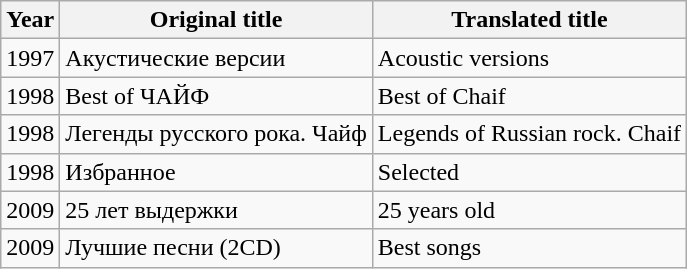<table class="wikitable">
<tr>
<th>Year</th>
<th>Original title</th>
<th>Translated title</th>
</tr>
<tr>
<td>1997</td>
<td>Акустические версии</td>
<td>Acoustic versions</td>
</tr>
<tr>
<td>1998</td>
<td>Best of ЧАЙФ</td>
<td>Best of Chaif</td>
</tr>
<tr>
<td>1998</td>
<td>Легенды русского рока. Чайф</td>
<td>Legends of Russian rock. Chaif</td>
</tr>
<tr>
<td>1998</td>
<td>Избранное</td>
<td>Selected</td>
</tr>
<tr>
<td>2009</td>
<td>25 лет выдержки</td>
<td>25 years old</td>
</tr>
<tr>
<td>2009</td>
<td>Лучшие песни (2CD)</td>
<td>Best songs</td>
</tr>
</table>
